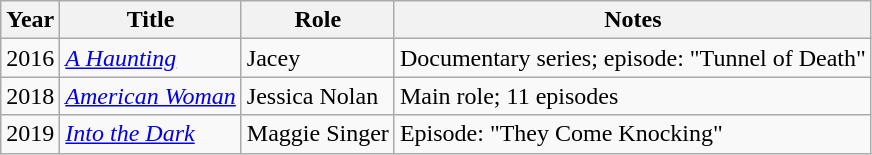<table class = "wikitable sortable">
<tr>
<th>Year</th>
<th>Title</th>
<th>Role</th>
<th class="unsortable">Notes</th>
</tr>
<tr>
<td>2016</td>
<td><em><a href='#'>A Haunting</a></em></td>
<td>Jacey</td>
<td>Documentary series; episode: "Tunnel of Death"</td>
</tr>
<tr>
<td>2018</td>
<td><em><a href='#'>American Woman</a></em></td>
<td>Jessica Nolan</td>
<td>Main role; 11 episodes</td>
</tr>
<tr>
<td>2019</td>
<td><em><a href='#'>Into the Dark</a></em></td>
<td>Maggie Singer</td>
<td>Episode: "They Come Knocking"</td>
</tr>
</table>
